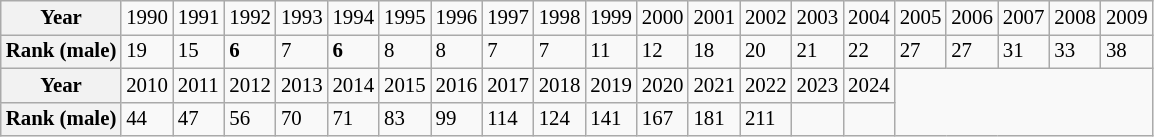<table class="wikitable" style="font-size: 87%;">
<tr>
<th>Year</th>
<td>1990</td>
<td>1991</td>
<td>1992</td>
<td>1993</td>
<td>1994</td>
<td>1995</td>
<td>1996</td>
<td>1997</td>
<td>1998</td>
<td>1999</td>
<td>2000</td>
<td>2001</td>
<td>2002</td>
<td>2003</td>
<td>2004</td>
<td>2005</td>
<td>2006</td>
<td>2007</td>
<td>2008</td>
<td>2009</td>
</tr>
<tr>
<th>Rank (male)</th>
<td>19</td>
<td>15</td>
<td><strong>6</strong></td>
<td>7</td>
<td><strong>6</strong></td>
<td>8</td>
<td>8</td>
<td>7</td>
<td>7</td>
<td>11</td>
<td>12</td>
<td>18</td>
<td>20</td>
<td>21</td>
<td>22</td>
<td>27</td>
<td>27</td>
<td>31</td>
<td>33</td>
<td>38</td>
</tr>
<tr>
<th>Year</th>
<td>2010</td>
<td>2011</td>
<td>2012</td>
<td>2013</td>
<td>2014</td>
<td>2015</td>
<td>2016</td>
<td>2017</td>
<td>2018</td>
<td>2019</td>
<td>2020</td>
<td>2021</td>
<td>2022</td>
<td>2023</td>
<td>2024</td>
</tr>
<tr>
<th>Rank (male)</th>
<td>44</td>
<td>47</td>
<td>56</td>
<td>70</td>
<td>71</td>
<td>83</td>
<td>99</td>
<td>114</td>
<td>124</td>
<td>141</td>
<td>167</td>
<td>181</td>
<td>211</td>
<td></td>
<td></td>
</tr>
</table>
